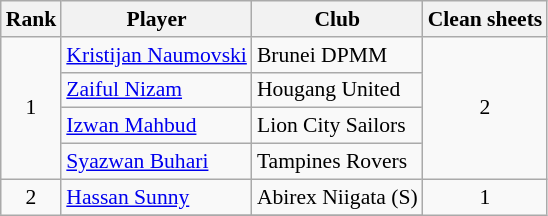<table class="wikitable plainrowheaders sortable" style="font-size:90%">
<tr>
<th>Rank</th>
<th>Player</th>
<th>Club</th>
<th>Clean sheets</th>
</tr>
<tr>
<td align="center" rowspan="4">1</td>
<td> <a href='#'>Kristijan Naumovski</a></td>
<td>Brunei DPMM</td>
<td align="center" rowspan="4">2</td>
</tr>
<tr>
<td> <a href='#'>Zaiful Nizam</a></td>
<td>Hougang United</td>
</tr>
<tr>
<td> <a href='#'>Izwan Mahbud</a></td>
<td>Lion City Sailors</td>
</tr>
<tr>
<td> <a href='#'>Syazwan Buhari</a></td>
<td>Tampines Rovers</td>
</tr>
<tr>
<td align="center" rowspan="5">2</td>
<td> <a href='#'>Hassan Sunny</a></td>
<td>Abirex Niigata (S)</td>
<td align="center" rowspan="5">1</td>
</tr>
<tr>
</tr>
</table>
